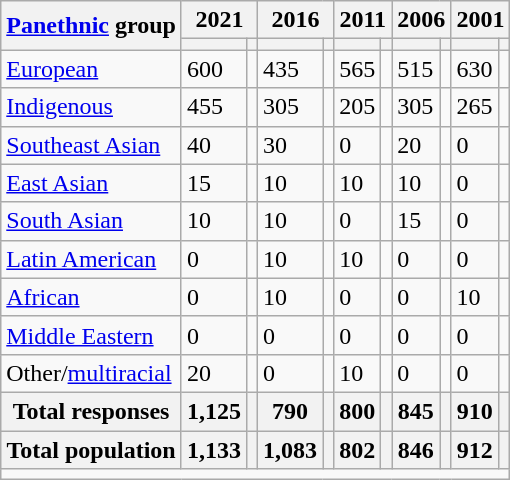<table class="wikitable collapsible sortable">
<tr>
<th rowspan="2"><a href='#'>Panethnic</a> group</th>
<th colspan="2">2021</th>
<th colspan="2">2016</th>
<th colspan="2">2011</th>
<th colspan="2">2006</th>
<th colspan="2">2001</th>
</tr>
<tr>
<th><a href='#'></a></th>
<th></th>
<th></th>
<th></th>
<th></th>
<th></th>
<th></th>
<th></th>
<th></th>
<th></th>
</tr>
<tr>
<td><a href='#'>European</a></td>
<td>600</td>
<td></td>
<td>435</td>
<td></td>
<td>565</td>
<td></td>
<td>515</td>
<td></td>
<td>630</td>
<td></td>
</tr>
<tr>
<td><a href='#'>Indigenous</a></td>
<td>455</td>
<td></td>
<td>305</td>
<td></td>
<td>205</td>
<td></td>
<td>305</td>
<td></td>
<td>265</td>
<td></td>
</tr>
<tr>
<td><a href='#'>Southeast Asian</a></td>
<td>40</td>
<td></td>
<td>30</td>
<td></td>
<td>0</td>
<td></td>
<td>20</td>
<td></td>
<td>0</td>
<td></td>
</tr>
<tr>
<td><a href='#'>East Asian</a></td>
<td>15</td>
<td></td>
<td>10</td>
<td></td>
<td>10</td>
<td></td>
<td>10</td>
<td></td>
<td>0</td>
<td></td>
</tr>
<tr>
<td><a href='#'>South Asian</a></td>
<td>10</td>
<td></td>
<td>10</td>
<td></td>
<td>0</td>
<td></td>
<td>15</td>
<td></td>
<td>0</td>
<td></td>
</tr>
<tr>
<td><a href='#'>Latin American</a></td>
<td>0</td>
<td></td>
<td>10</td>
<td></td>
<td>10</td>
<td></td>
<td>0</td>
<td></td>
<td>0</td>
<td></td>
</tr>
<tr>
<td><a href='#'>African</a></td>
<td>0</td>
<td></td>
<td>10</td>
<td></td>
<td>0</td>
<td></td>
<td>0</td>
<td></td>
<td>10</td>
<td></td>
</tr>
<tr>
<td><a href='#'>Middle Eastern</a></td>
<td>0</td>
<td></td>
<td>0</td>
<td></td>
<td>0</td>
<td></td>
<td>0</td>
<td></td>
<td>0</td>
<td></td>
</tr>
<tr>
<td>Other/<a href='#'>multiracial</a></td>
<td>20</td>
<td></td>
<td>0</td>
<td></td>
<td>10</td>
<td></td>
<td>0</td>
<td></td>
<td>0</td>
<td></td>
</tr>
<tr>
<th>Total responses</th>
<th>1,125</th>
<th></th>
<th>790</th>
<th></th>
<th>800</th>
<th></th>
<th>845</th>
<th></th>
<th>910</th>
<th></th>
</tr>
<tr class="sortbottom">
<th>Total population</th>
<th>1,133</th>
<th></th>
<th>1,083</th>
<th></th>
<th>802</th>
<th></th>
<th>846</th>
<th></th>
<th>912</th>
<th></th>
</tr>
<tr class="sortbottom">
<td colspan="11"></td>
</tr>
</table>
